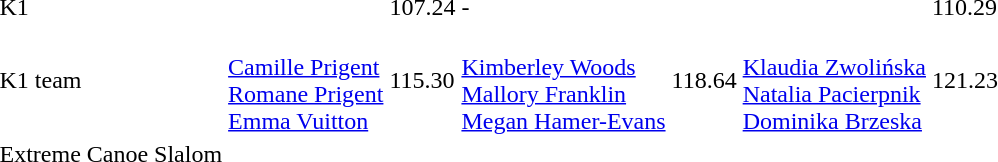<table>
<tr>
<td>K1</td>
<td><br></td>
<td>107.24</td>
<td>-</td>
<td></td>
<td></td>
<td>110.29</td>
</tr>
<tr>
<td>K1 team</td>
<td><br><a href='#'>Camille Prigent</a><br><a href='#'>Romane Prigent</a><br><a href='#'>Emma Vuitton</a></td>
<td>115.30</td>
<td><br><a href='#'>Kimberley Woods</a><br><a href='#'>Mallory Franklin</a><br><a href='#'>Megan Hamer-Evans</a></td>
<td>118.64</td>
<td><br><a href='#'>Klaudia Zwolińska</a><br><a href='#'>Natalia Pacierpnik</a><br><a href='#'>Dominika Brzeska</a></td>
<td>121.23</td>
</tr>
<tr>
<td>Extreme Canoe Slalom</td>
<td></td>
<td></td>
<td></td>
<td></td>
<td></td>
<td></td>
</tr>
</table>
